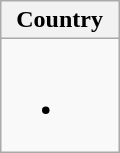<table class="wikitable">
<tr>
<th width=83%>Country</th>
</tr>
<tr style="vertical-align: top;">
<td><br><ul><li></li></ul></td>
</tr>
</table>
